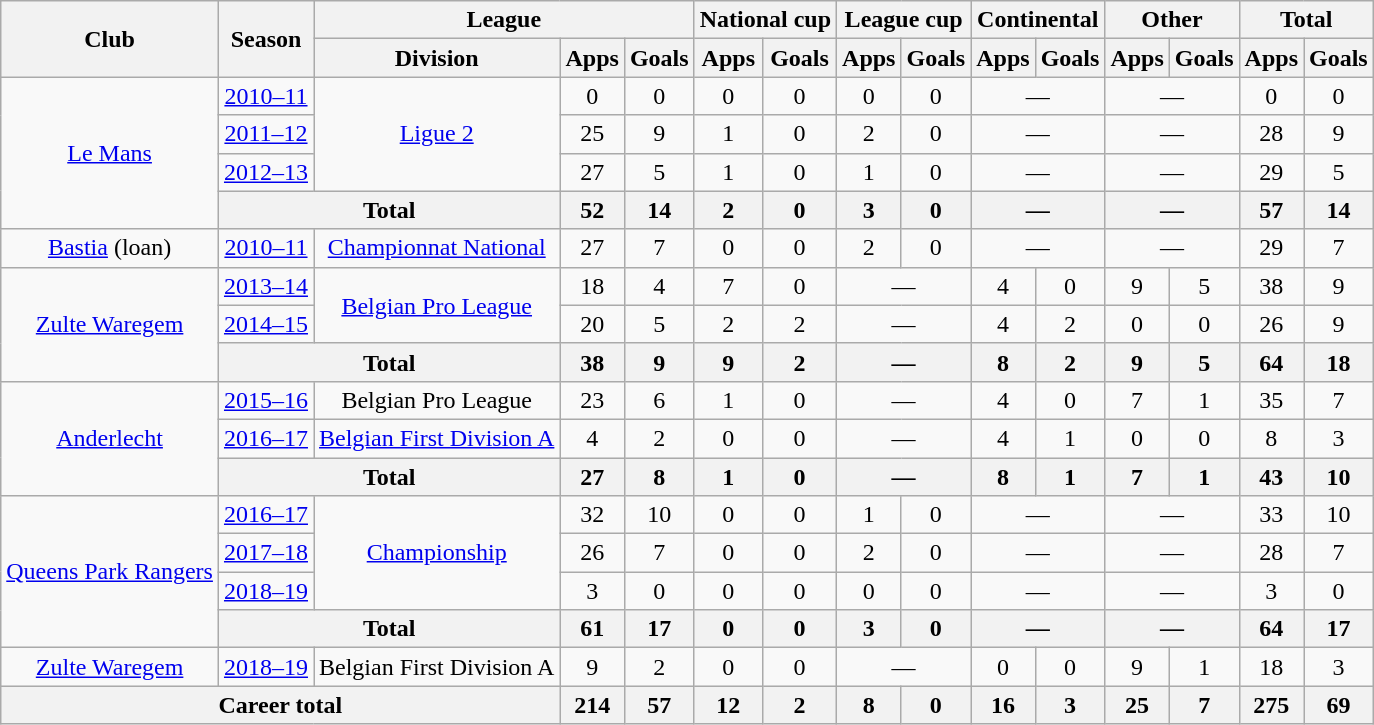<table class="wikitable" style="text-align:center">
<tr>
<th rowspan="2">Club</th>
<th rowspan="2">Season</th>
<th colspan="3">League</th>
<th colspan="2">National cup</th>
<th colspan="2">League cup</th>
<th colspan="2">Continental</th>
<th colspan="2">Other</th>
<th colspan="2">Total</th>
</tr>
<tr>
<th>Division</th>
<th>Apps</th>
<th>Goals</th>
<th>Apps</th>
<th>Goals</th>
<th>Apps</th>
<th>Goals</th>
<th>Apps</th>
<th>Goals</th>
<th>Apps</th>
<th>Goals</th>
<th>Apps</th>
<th>Goals</th>
</tr>
<tr>
<td rowspan="4"><a href='#'>Le Mans</a></td>
<td><a href='#'>2010–11</a></td>
<td rowspan="3"><a href='#'>Ligue 2</a></td>
<td>0</td>
<td>0</td>
<td>0</td>
<td>0</td>
<td>0</td>
<td>0</td>
<td colspan="2">—</td>
<td colspan="2">—</td>
<td>0</td>
<td>0</td>
</tr>
<tr>
<td><a href='#'>2011–12</a></td>
<td>25</td>
<td>9</td>
<td>1</td>
<td>0</td>
<td>2</td>
<td>0</td>
<td colspan="2">—</td>
<td colspan="2">—</td>
<td>28</td>
<td>9</td>
</tr>
<tr>
<td><a href='#'>2012–13</a></td>
<td>27</td>
<td>5</td>
<td>1</td>
<td>0</td>
<td>1</td>
<td>0</td>
<td colspan="2">—</td>
<td colspan="2">—</td>
<td>29</td>
<td>5</td>
</tr>
<tr>
<th colspan="2">Total</th>
<th>52</th>
<th>14</th>
<th>2</th>
<th>0</th>
<th>3</th>
<th>0</th>
<th colspan="2">—</th>
<th colspan="2">—</th>
<th>57</th>
<th>14</th>
</tr>
<tr>
<td><a href='#'>Bastia</a> (loan)</td>
<td><a href='#'>2010–11</a></td>
<td><a href='#'>Championnat National</a></td>
<td>27</td>
<td>7</td>
<td>0</td>
<td>0</td>
<td>2</td>
<td>0</td>
<td colspan="2">—</td>
<td colspan="2">—</td>
<td>29</td>
<td>7</td>
</tr>
<tr>
<td rowspan="3"><a href='#'>Zulte Waregem</a></td>
<td><a href='#'>2013–14</a></td>
<td rowspan="2"><a href='#'>Belgian Pro League</a></td>
<td>18</td>
<td>4</td>
<td>7</td>
<td>0</td>
<td colspan="2">—</td>
<td>4</td>
<td>0</td>
<td>9</td>
<td>5</td>
<td>38</td>
<td>9</td>
</tr>
<tr>
<td><a href='#'>2014–15</a></td>
<td>20</td>
<td>5</td>
<td>2</td>
<td>2</td>
<td colspan="2">—</td>
<td>4</td>
<td>2</td>
<td>0</td>
<td>0</td>
<td>26</td>
<td>9</td>
</tr>
<tr>
<th colspan="2">Total</th>
<th>38</th>
<th>9</th>
<th>9</th>
<th>2</th>
<th colspan="2">—</th>
<th>8</th>
<th>2</th>
<th>9</th>
<th>5</th>
<th>64</th>
<th>18</th>
</tr>
<tr>
<td rowspan="3"><a href='#'>Anderlecht</a></td>
<td><a href='#'>2015–16</a></td>
<td>Belgian Pro League</td>
<td>23</td>
<td>6</td>
<td>1</td>
<td>0</td>
<td colspan="2">—</td>
<td>4</td>
<td>0</td>
<td>7</td>
<td>1</td>
<td>35</td>
<td>7</td>
</tr>
<tr>
<td><a href='#'>2016–17</a></td>
<td><a href='#'>Belgian First Division A</a></td>
<td>4</td>
<td>2</td>
<td>0</td>
<td>0</td>
<td colspan="2">—</td>
<td>4</td>
<td>1</td>
<td>0</td>
<td>0</td>
<td>8</td>
<td>3</td>
</tr>
<tr>
<th colspan="2">Total</th>
<th>27</th>
<th>8</th>
<th>1</th>
<th>0</th>
<th colspan="2">—</th>
<th>8</th>
<th>1</th>
<th>7</th>
<th>1</th>
<th>43</th>
<th>10</th>
</tr>
<tr>
<td rowspan="4"><a href='#'>Queens Park Rangers</a></td>
<td><a href='#'>2016–17</a></td>
<td rowspan="3"><a href='#'>Championship</a></td>
<td>32</td>
<td>10</td>
<td>0</td>
<td>0</td>
<td>1</td>
<td>0</td>
<td colspan="2">—</td>
<td colspan="2">—</td>
<td>33</td>
<td>10</td>
</tr>
<tr>
<td><a href='#'>2017–18</a></td>
<td>26</td>
<td>7</td>
<td>0</td>
<td>0</td>
<td>2</td>
<td>0</td>
<td colspan="2">—</td>
<td colspan="2">—</td>
<td>28</td>
<td>7</td>
</tr>
<tr>
<td><a href='#'>2018–19</a></td>
<td>3</td>
<td>0</td>
<td>0</td>
<td>0</td>
<td>0</td>
<td>0</td>
<td colspan="2">—</td>
<td colspan="2">—</td>
<td>3</td>
<td>0</td>
</tr>
<tr>
<th colspan="2">Total</th>
<th>61</th>
<th>17</th>
<th>0</th>
<th>0</th>
<th>3</th>
<th>0</th>
<th colspan="2">—</th>
<th colspan="2">—</th>
<th>64</th>
<th>17</th>
</tr>
<tr>
<td><a href='#'>Zulte Waregem</a></td>
<td><a href='#'>2018–19</a></td>
<td>Belgian First Division A</td>
<td>9</td>
<td>2</td>
<td>0</td>
<td>0</td>
<td colspan="2">—</td>
<td>0</td>
<td>0</td>
<td>9</td>
<td>1</td>
<td>18</td>
<td>3</td>
</tr>
<tr>
<th colspan="3">Career total</th>
<th>214</th>
<th>57</th>
<th>12</th>
<th>2</th>
<th>8</th>
<th>0</th>
<th>16</th>
<th>3</th>
<th>25</th>
<th>7</th>
<th>275</th>
<th>69</th>
</tr>
</table>
